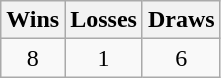<table class="wikitable">
<tr>
<th>Wins</th>
<th>Losses</th>
<th>Draws</th>
</tr>
<tr>
<td align=center>8</td>
<td align=center>1</td>
<td align=center>6</td>
</tr>
</table>
